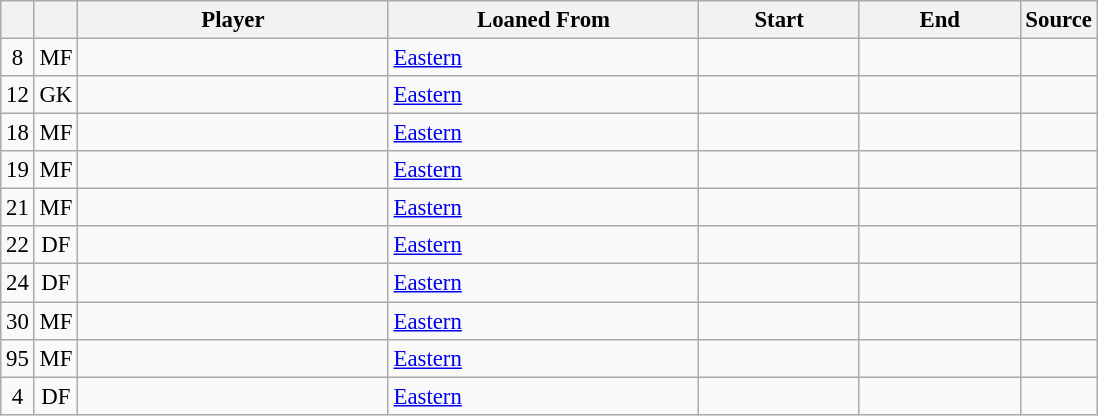<table class="wikitable plainrowheaders sortable" style="font-size:95%">
<tr>
<th></th>
<th></th>
<th scope="col" style="width:200px;">Player</th>
<th scope="col" style="width:200px;">Loaned From</th>
<th scope="col" style="width:100px;">Start</th>
<th scope="col" style="width:100px;">End</th>
<th>Source</th>
</tr>
<tr>
<td align=center>8</td>
<td align=center>MF</td>
<td></td>
<td> <a href='#'>Eastern</a></td>
<td align=center></td>
<td></td>
<td></td>
</tr>
<tr>
<td align=center>12</td>
<td align=center>GK</td>
<td></td>
<td> <a href='#'>Eastern</a></td>
<td align=center></td>
<td></td>
<td></td>
</tr>
<tr>
<td align=center>18</td>
<td align=center>MF</td>
<td></td>
<td> <a href='#'>Eastern</a></td>
<td align=center></td>
<td></td>
<td></td>
</tr>
<tr>
<td align=center>19</td>
<td align=center>MF</td>
<td></td>
<td> <a href='#'>Eastern</a></td>
<td align=center></td>
<td></td>
<td></td>
</tr>
<tr>
<td align=center>21</td>
<td align=center>MF</td>
<td></td>
<td> <a href='#'>Eastern</a></td>
<td align=center></td>
<td></td>
<td></td>
</tr>
<tr>
<td align=center>22</td>
<td align=center>DF</td>
<td></td>
<td> <a href='#'>Eastern</a></td>
<td align=center></td>
<td></td>
<td></td>
</tr>
<tr>
<td align=center>24</td>
<td align=center>DF</td>
<td></td>
<td> <a href='#'>Eastern</a></td>
<td align=center></td>
<td></td>
<td></td>
</tr>
<tr>
<td align=center>30</td>
<td align=center>MF</td>
<td></td>
<td> <a href='#'>Eastern</a></td>
<td align=center></td>
<td></td>
<td></td>
</tr>
<tr>
<td align=center>95</td>
<td align=center>MF</td>
<td></td>
<td> <a href='#'>Eastern</a></td>
<td align=center></td>
<td></td>
<td></td>
</tr>
<tr>
<td align=center>4</td>
<td align=center>DF</td>
<td></td>
<td> <a href='#'>Eastern</a></td>
<td align=center></td>
<td></td>
<td></td>
</tr>
</table>
